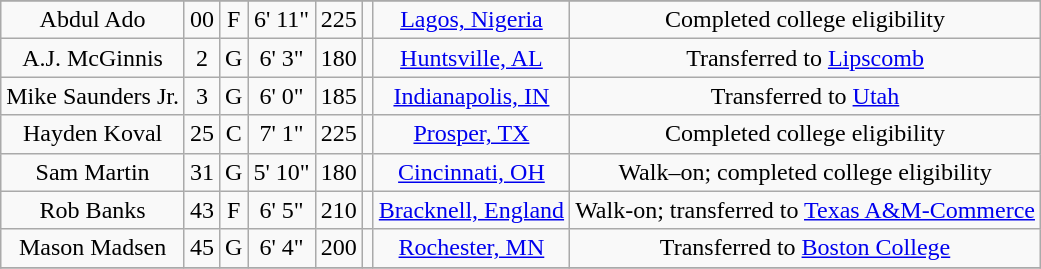<table class="wikitable sortable" style="text-align: center">
<tr align=center>
</tr>
<tr>
<td>Abdul Ado</td>
<td>00</td>
<td>F</td>
<td>6' 11"</td>
<td>225</td>
<td></td>
<td><a href='#'>Lagos, Nigeria</a></td>
<td>Completed college eligibility</td>
</tr>
<tr>
<td>A.J. McGinnis</td>
<td>2</td>
<td>G</td>
<td>6' 3"</td>
<td>180</td>
<td></td>
<td><a href='#'>Huntsville, AL</a></td>
<td>Transferred to <a href='#'>Lipscomb</a></td>
</tr>
<tr>
<td>Mike Saunders Jr.</td>
<td>3</td>
<td>G</td>
<td>6' 0"</td>
<td>185</td>
<td></td>
<td><a href='#'>Indianapolis, IN</a></td>
<td>Transferred to <a href='#'>Utah</a></td>
</tr>
<tr>
<td>Hayden Koval</td>
<td>25</td>
<td>C</td>
<td>7' 1"</td>
<td>225</td>
<td></td>
<td><a href='#'>Prosper, TX</a></td>
<td>Completed college eligibility</td>
</tr>
<tr>
<td>Sam Martin</td>
<td>31</td>
<td>G</td>
<td>5' 10"</td>
<td>180</td>
<td></td>
<td><a href='#'>Cincinnati, OH</a></td>
<td>Walk–on; completed college eligibility</td>
</tr>
<tr>
<td>Rob Banks</td>
<td>43</td>
<td>F</td>
<td>6' 5"</td>
<td>210</td>
<td></td>
<td><a href='#'>Bracknell, England</a></td>
<td>Walk-on; transferred to <a href='#'>Texas A&M-Commerce</a></td>
</tr>
<tr>
<td>Mason Madsen</td>
<td>45</td>
<td>G</td>
<td>6' 4"</td>
<td>200</td>
<td></td>
<td><a href='#'>Rochester, MN</a></td>
<td>Transferred to <a href='#'>Boston College</a></td>
</tr>
<tr>
</tr>
</table>
